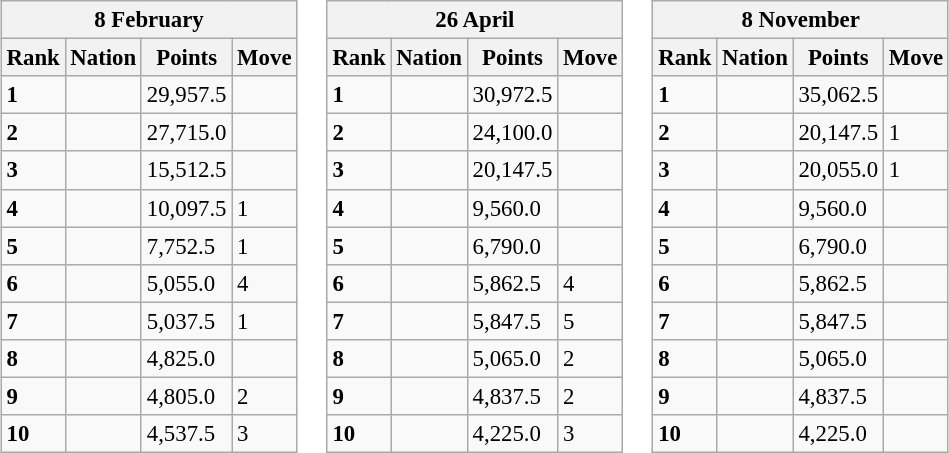<table>
<tr valign=top>
<td><br><table class="wikitable" style="font-size:95%;">
<tr>
<th colspan="4">8 February</th>
</tr>
<tr>
<th>Rank</th>
<th>Nation</th>
<th>Points</th>
<th>Move</th>
</tr>
<tr>
<td><strong>1</strong></td>
<td></td>
<td>29,957.5</td>
<td></td>
</tr>
<tr>
<td><strong>2</strong></td>
<td></td>
<td>27,715.0</td>
<td></td>
</tr>
<tr>
<td><strong>3</strong></td>
<td></td>
<td>15,512.5</td>
<td></td>
</tr>
<tr>
<td><strong>4</strong></td>
<td></td>
<td>10,097.5</td>
<td> 1</td>
</tr>
<tr>
<td><strong>5</strong></td>
<td></td>
<td>7,752.5</td>
<td> 1</td>
</tr>
<tr>
<td><strong>6</strong></td>
<td></td>
<td>5,055.0</td>
<td> 4</td>
</tr>
<tr>
<td><strong>7</strong></td>
<td></td>
<td>5,037.5</td>
<td> 1</td>
</tr>
<tr>
<td><strong>8</strong></td>
<td></td>
<td>4,825.0</td>
<td></td>
</tr>
<tr>
<td><strong>9</strong></td>
<td></td>
<td>4,805.0</td>
<td> 2</td>
</tr>
<tr>
<td><strong>10</strong></td>
<td></td>
<td>4,537.5</td>
<td> 3</td>
</tr>
</table>
</td>
<td><br><table class="wikitable" style="font-size:95%;">
<tr>
<th colspan="4">26 April</th>
</tr>
<tr>
<th>Rank</th>
<th>Nation</th>
<th>Points</th>
<th>Move</th>
</tr>
<tr>
<td><strong>1</strong></td>
<td></td>
<td>30,972.5</td>
<td></td>
</tr>
<tr>
<td><strong>2</strong></td>
<td></td>
<td>24,100.0</td>
<td></td>
</tr>
<tr>
<td><strong>3</strong></td>
<td></td>
<td>20,147.5</td>
<td></td>
</tr>
<tr>
<td><strong>4</strong></td>
<td></td>
<td>9,560.0</td>
<td></td>
</tr>
<tr>
<td><strong>5</strong></td>
<td></td>
<td>6,790.0</td>
<td></td>
</tr>
<tr>
<td><strong>6</strong></td>
<td></td>
<td>5,862.5</td>
<td> 4</td>
</tr>
<tr>
<td><strong>7</strong></td>
<td></td>
<td>5,847.5</td>
<td> 5</td>
</tr>
<tr>
<td><strong>8</strong></td>
<td></td>
<td>5,065.0</td>
<td> 2</td>
</tr>
<tr>
<td><strong>9</strong></td>
<td></td>
<td>4,837.5</td>
<td> 2</td>
</tr>
<tr>
<td><strong>10</strong></td>
<td></td>
<td>4,225.0</td>
<td> 3</td>
</tr>
</table>
</td>
<td><br><table class="wikitable" style="font-size:95%;">
<tr>
<th colspan="4">8 November</th>
</tr>
<tr>
<th>Rank</th>
<th>Nation</th>
<th>Points</th>
<th>Move</th>
</tr>
<tr>
<td><strong>1</strong></td>
<td></td>
<td>35,062.5</td>
<td></td>
</tr>
<tr>
<td><strong>2</strong></td>
<td></td>
<td>20,147.5</td>
<td> 1</td>
</tr>
<tr>
<td><strong>3</strong></td>
<td></td>
<td>20,055.0</td>
<td> 1</td>
</tr>
<tr>
<td><strong>4</strong></td>
<td></td>
<td>9,560.0</td>
<td></td>
</tr>
<tr>
<td><strong>5</strong></td>
<td></td>
<td>6,790.0</td>
<td></td>
</tr>
<tr>
<td><strong>6</strong></td>
<td></td>
<td>5,862.5</td>
<td></td>
</tr>
<tr>
<td><strong>7</strong></td>
<td></td>
<td>5,847.5</td>
<td></td>
</tr>
<tr>
<td><strong>8</strong></td>
<td></td>
<td>5,065.0</td>
<td></td>
</tr>
<tr>
<td><strong>9</strong></td>
<td></td>
<td>4,837.5</td>
<td></td>
</tr>
<tr>
<td><strong>10</strong></td>
<td></td>
<td>4,225.0</td>
<td></td>
</tr>
</table>
</td>
</tr>
</table>
